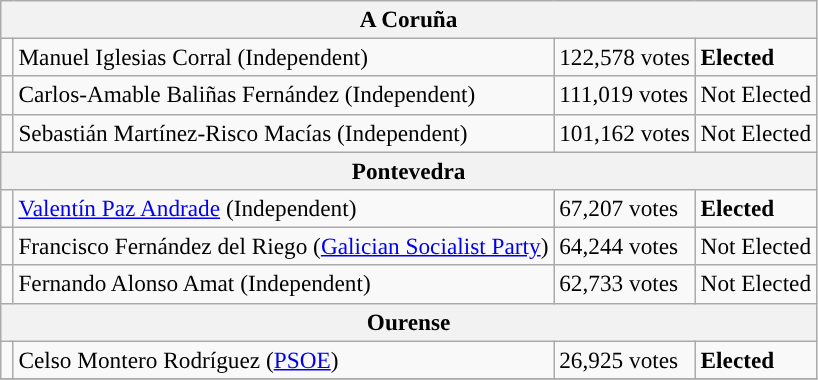<table class="wikitable" style="text-align:left; font-size:97%;">
<tr>
<th colspan="4">A Coruña</th>
</tr>
<tr>
<td width="1"></td>
<td>Manuel Iglesias Corral (Independent)</td>
<td>122,578 votes</td>
<td><strong>Elected</strong></td>
</tr>
<tr>
<td></td>
<td>Carlos-Amable Baliñas Fernández (Independent)</td>
<td>111,019 votes</td>
<td>Not Elected</td>
</tr>
<tr>
<td></td>
<td>Sebastián Martínez-Risco Macías (Independent)</td>
<td>101,162 votes</td>
<td>Not Elected</td>
</tr>
<tr>
<th colspan="4">Pontevedra</th>
</tr>
<tr>
<td width="1"></td>
<td><a href='#'>Valentín Paz Andrade</a> (Independent)</td>
<td>67,207 votes</td>
<td><strong>Elected</strong></td>
</tr>
<tr>
<td></td>
<td>Francisco Fernández del Riego (<a href='#'>Galician Socialist Party</a>)</td>
<td>64,244 votes</td>
<td>Not Elected</td>
</tr>
<tr>
<td></td>
<td>Fernando Alonso Amat (Independent)</td>
<td>62,733 votes</td>
<td>Not Elected</td>
</tr>
<tr>
<th colspan="4">Ourense</th>
</tr>
<tr>
<td width="1"></td>
<td>Celso Montero Rodríguez (<a href='#'>PSOE</a>)</td>
<td>26,925 votes</td>
<td><strong>Elected</strong></td>
</tr>
<tr>
</tr>
</table>
